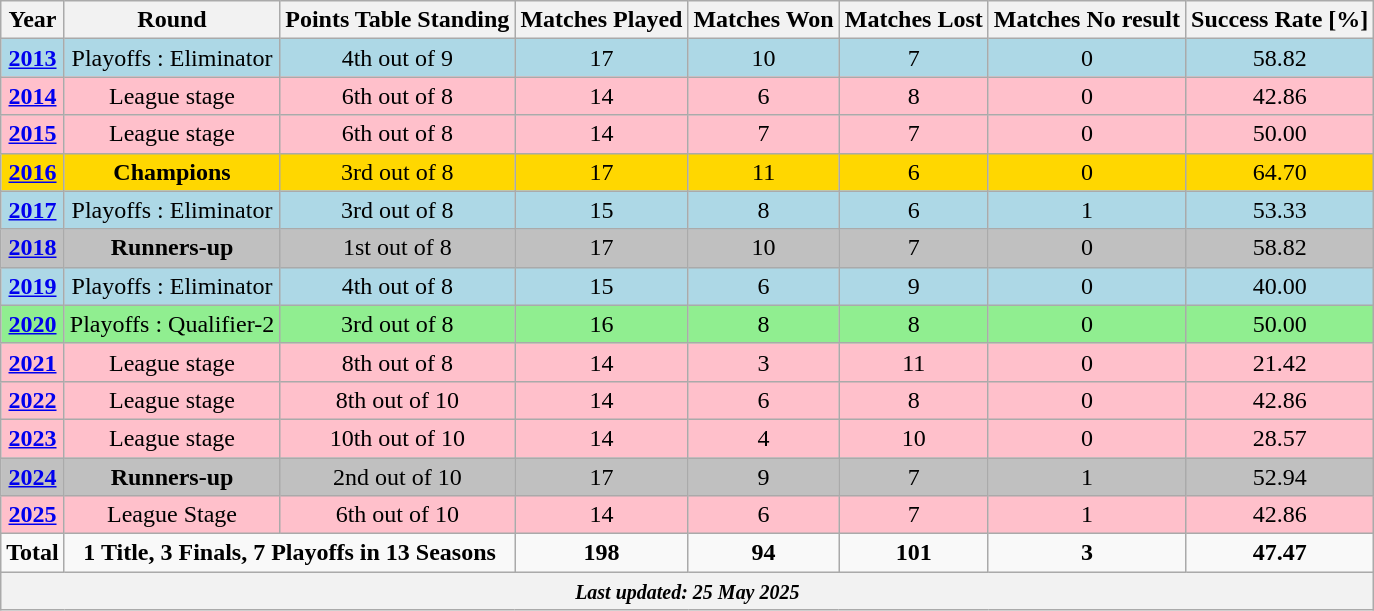<table class="wikitable sortable" style="text-align: center;">
<tr>
<th>Year</th>
<th>Round</th>
<th>Points Table Standing</th>
<th>Matches Played</th>
<th>Matches Won</th>
<th>Matches Lost</th>
<th>Matches No result</th>
<th>Success Rate [%]</th>
</tr>
<tr style="background: lightblue;">
<td><a href='#'><strong>2013</strong></a></td>
<td>Playoffs : Eliminator</td>
<td>4th out of 9</td>
<td>17</td>
<td>10</td>
<td>7</td>
<td>0</td>
<td>58.82</td>
</tr>
<tr style="background: pink;">
<td><a href='#'><strong>2014</strong></a></td>
<td>League stage</td>
<td>6th out of 8</td>
<td>14</td>
<td>6</td>
<td>8</td>
<td>0</td>
<td>42.86</td>
</tr>
<tr style="background: pink;">
<td><a href='#'><strong>2015</strong></a></td>
<td>League stage</td>
<td>6th out of 8</td>
<td>14</td>
<td>7</td>
<td>7</td>
<td>0</td>
<td>50.00</td>
</tr>
<tr style="background: gold;">
<td><a href='#'><strong>2016</strong></a></td>
<td><strong>Champions</strong></td>
<td>3rd out of 8</td>
<td>17</td>
<td>11</td>
<td>6</td>
<td>0</td>
<td>64.70</td>
</tr>
<tr style="background: lightblue;">
<td><a href='#'><strong>2017</strong></a></td>
<td>Playoffs : Eliminator</td>
<td>3rd out of 8</td>
<td>15</td>
<td>8</td>
<td>6</td>
<td>1</td>
<td>53.33</td>
</tr>
<tr style="background: silver;">
<td><a href='#'><strong>2018</strong></a></td>
<td><strong>Runners-up</strong></td>
<td>1st out of 8</td>
<td>17</td>
<td>10</td>
<td>7</td>
<td>0</td>
<td>58.82</td>
</tr>
<tr style="background: lightblue;">
<td><a href='#'><strong>2019</strong></a></td>
<td>Playoffs : Eliminator</td>
<td>4th out of 8</td>
<td>15</td>
<td>6</td>
<td>9</td>
<td>0</td>
<td>40.00</td>
</tr>
<tr style="background: lightgreen;">
<td><a href='#'><strong>2020</strong></a></td>
<td>Playoffs : Qualifier-2</td>
<td>3rd out of 8</td>
<td>16</td>
<td>8</td>
<td>8</td>
<td>0</td>
<td>50.00</td>
</tr>
<tr style="background: pink;">
<td><a href='#'><strong>2021</strong></a></td>
<td>League stage</td>
<td>8th out of 8</td>
<td>14</td>
<td>3</td>
<td>11</td>
<td>0</td>
<td>21.42</td>
</tr>
<tr style="background: pink;">
<td><a href='#'><strong>2022</strong></a></td>
<td>League stage</td>
<td>8th out of 10</td>
<td>14</td>
<td>6</td>
<td>8</td>
<td>0</td>
<td>42.86</td>
</tr>
<tr style="background: pink;">
<td><a href='#'><strong>2023</strong></a></td>
<td>League stage</td>
<td>10th out of 10</td>
<td>14</td>
<td>4</td>
<td>10</td>
<td>0</td>
<td>28.57</td>
</tr>
<tr style="background: silver;">
<td><a href='#'><strong>2024</strong></a></td>
<td><strong>Runners-up</strong></td>
<td>2nd out of 10</td>
<td>17</td>
<td>9</td>
<td>7</td>
<td>1</td>
<td>52.94</td>
</tr>
<tr style="background: pink;">
<td><a href='#'><strong>2025</strong></a></td>
<td>League Stage</td>
<td>6th out of 10</td>
<td>14</td>
<td>6</td>
<td>7</td>
<td>1</td>
<td>42.86</td>
</tr>
<tr>
<td><strong>Total</strong></td>
<td colspan="2"><strong>1 Title, 3 Finals, 7 Playoffs in 13 Seasons</strong></td>
<td><strong>198</strong></td>
<td><strong>94</strong></td>
<td><strong>101</strong></td>
<td><strong>3</strong></td>
<td><strong>47.47</strong></td>
</tr>
<tr>
<th colspan="9"><em><small>Last updated: 25 May 2025</small></em></th>
</tr>
</table>
